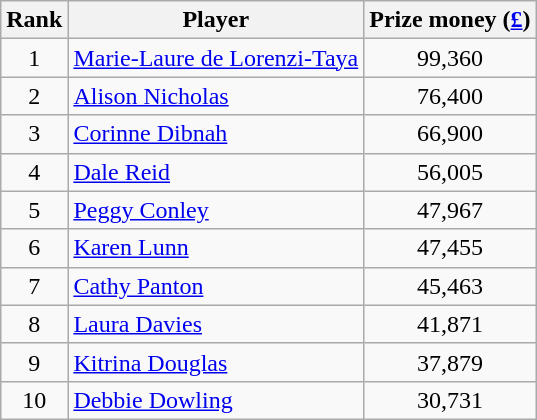<table class="wikitable">
<tr>
<th>Rank</th>
<th>Player</th>
<th>Prize money (<a href='#'>£</a>)</th>
</tr>
<tr>
<td align=center>1</td>
<td> <a href='#'>Marie-Laure de Lorenzi-Taya</a></td>
<td align=center>99,360</td>
</tr>
<tr>
<td align=center>2</td>
<td> <a href='#'>Alison Nicholas</a></td>
<td align=center>76,400</td>
</tr>
<tr>
<td align=center>3</td>
<td> <a href='#'>Corinne Dibnah</a></td>
<td align=center>66,900</td>
</tr>
<tr>
<td align=center>4</td>
<td> <a href='#'>Dale Reid</a></td>
<td align=center>56,005</td>
</tr>
<tr>
<td align=center>5</td>
<td> <a href='#'>Peggy Conley</a></td>
<td align=center>47,967</td>
</tr>
<tr>
<td align=center>6</td>
<td> <a href='#'>Karen Lunn</a></td>
<td align=center>47,455</td>
</tr>
<tr>
<td align=center>7</td>
<td> <a href='#'>Cathy Panton</a></td>
<td align=center>45,463</td>
</tr>
<tr>
<td align=center>8</td>
<td> <a href='#'>Laura Davies</a></td>
<td align=center>41,871</td>
</tr>
<tr>
<td align=center>9</td>
<td> <a href='#'>Kitrina Douglas</a></td>
<td align=center>37,879</td>
</tr>
<tr>
<td align=center>10</td>
<td> <a href='#'>Debbie Dowling</a></td>
<td align=center>30,731</td>
</tr>
</table>
